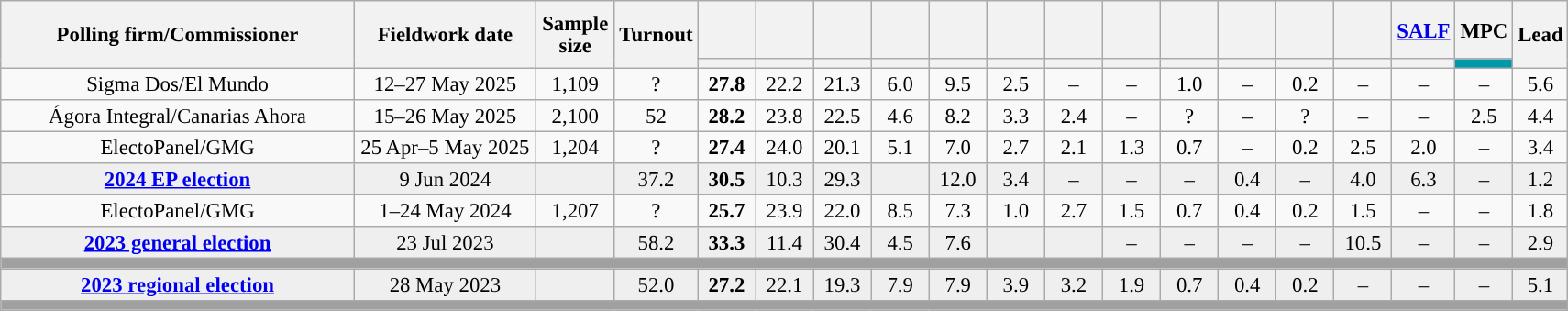<table class="wikitable collapsible" style="text-align:center; font-size:95%; line-height:16px;">
<tr style="height:42px;">
<th style="width:250px;" rowspan="2">Polling firm/Commissioner</th>
<th style="width:125px;" rowspan="2">Fieldwork date</th>
<th style="width:50px;" rowspan="2">Sample size</th>
<th style="width:45px;" rowspan="2">Turnout</th>
<th style="width:35px;"></th>
<th style="width:35px;"></th>
<th style="width:35px;"></th>
<th style="width:35px;"></th>
<th style="width:35px;"></th>
<th style="width:35px;"><br></th>
<th style="width:35px;"></th>
<th style="width:35px;"></th>
<th style="width:35px;"></th>
<th style="width:35px;"></th>
<th style="width:35px;"></th>
<th style="width:35px;"></th>
<th style="width:35px;"><a href='#'>SALF</a></th>
<th style="width:35px;">MPC</th>
<th style="width:30px;" rowspan="2">Lead</th>
</tr>
<tr>
<th style="color:inherit;background:"></th>
<th style="color:inherit;background:"></th>
<th style="color:inherit;background:"></th>
<th style="color:inherit;background:"></th>
<th style="color:inherit;background:"></th>
<th style="color:inherit;background:"></th>
<th style="color:inherit;background:"></th>
<th style="color:inherit;background:"></th>
<th style="color:inherit;background:"></th>
<th style="color:inherit;background:"></th>
<th style="color:inherit;background:"></th>
<th style="color:inherit;background:"></th>
<th style="color:inherit;background:"></th>
<th style="color:inherit;background:#0099A9;"></th>
</tr>
<tr>
<td>Sigma Dos/El Mundo</td>
<td>12–27 May 2025</td>
<td>1,109</td>
<td>?</td>
<td><strong>27.8</strong><br></td>
<td>22.2<br></td>
<td>21.3<br></td>
<td>6.0<br></td>
<td>9.5<br></td>
<td>2.5<br></td>
<td>–</td>
<td>–</td>
<td>1.0<br></td>
<td>–</td>
<td>0.2<br></td>
<td>–</td>
<td>–</td>
<td>–</td>
<td style="background:">5.6</td>
</tr>
<tr>
<td>Ágora Integral/Canarias Ahora</td>
<td>15–26 May 2025</td>
<td>2,100</td>
<td>52</td>
<td><strong>28.2</strong><br></td>
<td>23.8<br></td>
<td>22.5<br></td>
<td>4.6<br></td>
<td>8.2<br></td>
<td>3.3<br></td>
<td>2.4<br></td>
<td>–</td>
<td>?<br></td>
<td>–</td>
<td>?<br></td>
<td>–</td>
<td>–</td>
<td>2.5<br></td>
<td style="background:">4.4</td>
</tr>
<tr>
<td>ElectoPanel/GMG</td>
<td>25 Apr–5 May 2025</td>
<td>1,204</td>
<td>?</td>
<td><strong>27.4</strong><br></td>
<td>24.0<br></td>
<td>20.1<br></td>
<td>5.1<br></td>
<td>7.0<br></td>
<td>2.7<br></td>
<td>2.1<br></td>
<td>1.3<br></td>
<td>0.7<br></td>
<td>–</td>
<td>0.2<br></td>
<td>2.5<br></td>
<td>2.0<br></td>
<td>–</td>
<td style="background:">3.4</td>
</tr>
<tr style="background:#EFEFEF;">
<td><strong><a href='#'>2024 EP election</a></strong></td>
<td>9 Jun 2024</td>
<td></td>
<td>37.2</td>
<td><strong>30.5</strong><br></td>
<td>10.3<br></td>
<td>29.3<br></td>
<td></td>
<td>12.0<br></td>
<td>3.4<br></td>
<td>–</td>
<td>–</td>
<td>–</td>
<td>0.4<br></td>
<td>–</td>
<td>4.0<br></td>
<td>6.3<br></td>
<td>–</td>
<td style="background:">1.2</td>
</tr>
<tr>
<td>ElectoPanel/GMG</td>
<td>1–24 May 2024</td>
<td>1,207</td>
<td>?</td>
<td><strong>25.7</strong><br></td>
<td>23.9<br></td>
<td>22.0<br></td>
<td>8.5<br></td>
<td>7.3<br></td>
<td>1.0<br></td>
<td>2.7<br></td>
<td>1.5<br></td>
<td>0.7<br></td>
<td>0.4<br></td>
<td>0.2<br></td>
<td>1.5<br></td>
<td>–</td>
<td>–</td>
<td style="background:">1.8</td>
</tr>
<tr style="background:#EFEFEF;">
<td><strong><a href='#'>2023 general election</a></strong></td>
<td>23 Jul 2023</td>
<td></td>
<td>58.2</td>
<td><strong>33.3</strong><br></td>
<td>11.4<br></td>
<td>30.4<br></td>
<td>4.5<br></td>
<td>7.6<br></td>
<td></td>
<td></td>
<td>–</td>
<td>–</td>
<td>–</td>
<td>–</td>
<td>10.5<br></td>
<td>–</td>
<td>–</td>
<td style="background:">2.9</td>
</tr>
<tr>
<td colspan="19" style="background:#A0A0A0"></td>
</tr>
<tr style="background:#EFEFEF;">
<td><strong><a href='#'>2023 regional election</a></strong></td>
<td>28 May 2023</td>
<td></td>
<td>52.0</td>
<td><strong>27.2</strong><br></td>
<td>22.1<br></td>
<td>19.3<br></td>
<td>7.9<br></td>
<td>7.9<br></td>
<td>3.9<br></td>
<td>3.2<br></td>
<td>1.9<br></td>
<td>0.7<br></td>
<td>0.4<br></td>
<td>0.2<br></td>
<td>–</td>
<td>–</td>
<td>–</td>
<td style="background:">5.1</td>
</tr>
<tr>
<td colspan="19" style="background:#A0A0A0"></td>
</tr>
</table>
